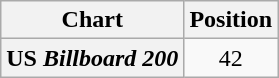<table class="wikitable plainrowheaders" style=text-align:center>
<tr>
<th scope="col">Chart</th>
<th scope="col">Position</th>
</tr>
<tr>
<th scope="row">US <em>Billboard 200</em></th>
<td style="text-align:center;">42</td>
</tr>
</table>
